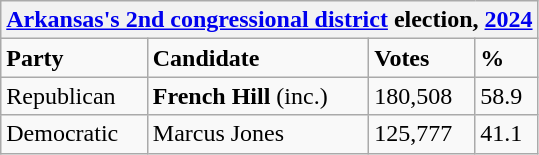<table class="wikitable">
<tr>
<th colspan="4"><a href='#'>Arkansas's 2nd congressional district</a> election, <a href='#'>2024</a></th>
</tr>
<tr>
<td><strong>Party</strong></td>
<td><strong>Candidate</strong></td>
<td><strong>Votes</strong></td>
<td><strong>%</strong></td>
</tr>
<tr>
<td>Republican</td>
<td><strong>French Hill</strong> (inc.)</td>
<td>180,508</td>
<td>58.9</td>
</tr>
<tr>
<td>Democratic</td>
<td>Marcus Jones</td>
<td>125,777</td>
<td>41.1</td>
</tr>
</table>
